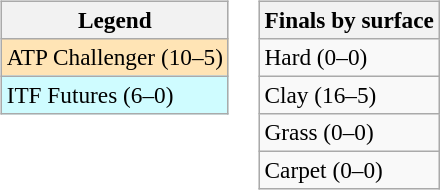<table>
<tr valign=top>
<td><br><table class=wikitable style=font-size:97%>
<tr>
<th>Legend</th>
</tr>
<tr bgcolor=moccasin>
<td>ATP Challenger (10–5)</td>
</tr>
<tr bgcolor=cffcff>
<td>ITF Futures (6–0)</td>
</tr>
</table>
</td>
<td><br><table class=wikitable style=font-size:97%>
<tr>
<th>Finals by surface</th>
</tr>
<tr>
<td>Hard (0–0)</td>
</tr>
<tr>
<td>Clay (16–5)</td>
</tr>
<tr>
<td>Grass (0–0)</td>
</tr>
<tr>
<td>Carpet (0–0)</td>
</tr>
</table>
</td>
</tr>
</table>
